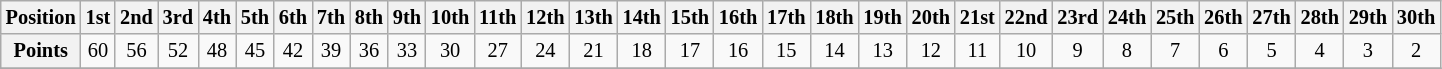<table class="wikitable" style="font-size: 85%; text-align: center">
<tr>
<th>Position</th>
<th>1st</th>
<th>2nd</th>
<th>3rd</th>
<th>4th</th>
<th>5th</th>
<th>6th</th>
<th>7th</th>
<th>8th</th>
<th>9th</th>
<th>10th</th>
<th>11th</th>
<th>12th</th>
<th>13th</th>
<th>14th</th>
<th>15th</th>
<th>16th</th>
<th>17th</th>
<th>18th</th>
<th>19th</th>
<th>20th</th>
<th>21st</th>
<th>22nd</th>
<th>23rd</th>
<th>24th</th>
<th>25th</th>
<th>26th</th>
<th>27th</th>
<th>28th</th>
<th>29th</th>
<th>30th</th>
</tr>
<tr>
<th>Points</th>
<td>60</td>
<td>56</td>
<td>52</td>
<td>48</td>
<td>45</td>
<td>42</td>
<td>39</td>
<td>36</td>
<td>33</td>
<td>30</td>
<td>27</td>
<td>24</td>
<td>21</td>
<td>18</td>
<td>17</td>
<td>16</td>
<td>15</td>
<td>14</td>
<td>13</td>
<td>12</td>
<td>11</td>
<td>10</td>
<td>9</td>
<td>8</td>
<td>7</td>
<td>6</td>
<td>5</td>
<td>4</td>
<td>3</td>
<td>2</td>
</tr>
<tr>
</tr>
</table>
